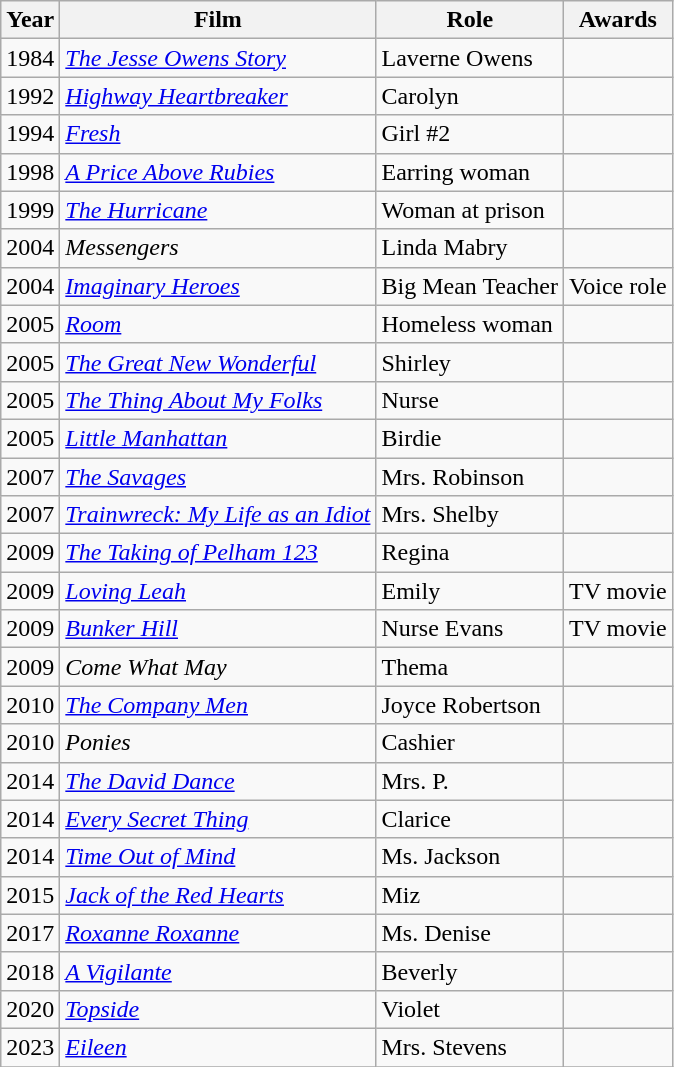<table class="wikitable">
<tr>
<th>Year</th>
<th>Film</th>
<th>Role</th>
<th>Awards</th>
</tr>
<tr>
<td>1984</td>
<td><em><a href='#'>The Jesse Owens Story</a></em></td>
<td>Laverne Owens</td>
<td></td>
</tr>
<tr>
<td>1992</td>
<td><em><a href='#'>Highway Heartbreaker</a></em></td>
<td>Carolyn</td>
<td></td>
</tr>
<tr>
<td>1994</td>
<td><em><a href='#'>Fresh</a></em></td>
<td>Girl #2</td>
<td></td>
</tr>
<tr>
<td>1998</td>
<td><em><a href='#'>A Price Above Rubies</a></em></td>
<td>Earring woman</td>
<td></td>
</tr>
<tr>
<td>1999</td>
<td><em><a href='#'>The Hurricane</a></em></td>
<td>Woman at prison</td>
<td></td>
</tr>
<tr>
<td>2004</td>
<td><em>Messengers</em></td>
<td>Linda Mabry</td>
<td></td>
</tr>
<tr>
<td>2004</td>
<td><em><a href='#'>Imaginary Heroes</a></em></td>
<td>Big Mean Teacher</td>
<td>Voice role</td>
</tr>
<tr>
<td>2005</td>
<td><em><a href='#'>Room</a></em></td>
<td>Homeless woman</td>
<td></td>
</tr>
<tr>
<td>2005</td>
<td><em><a href='#'>The Great New Wonderful</a></em></td>
<td>Shirley</td>
<td></td>
</tr>
<tr>
<td>2005</td>
<td><em><a href='#'>The Thing About My Folks</a></em></td>
<td>Nurse</td>
<td></td>
</tr>
<tr>
<td>2005</td>
<td><em><a href='#'>Little Manhattan</a></em></td>
<td>Birdie</td>
<td></td>
</tr>
<tr>
<td>2007</td>
<td><em><a href='#'>The Savages</a></em></td>
<td>Mrs. Robinson</td>
<td></td>
</tr>
<tr>
<td>2007</td>
<td><em><a href='#'>Trainwreck: My Life as an Idiot</a></em></td>
<td>Mrs. Shelby</td>
<td></td>
</tr>
<tr>
<td>2009</td>
<td><em><a href='#'>The Taking of Pelham 123</a></em></td>
<td>Regina</td>
<td></td>
</tr>
<tr>
<td>2009</td>
<td><em><a href='#'>Loving Leah</a></em></td>
<td>Emily</td>
<td>TV movie</td>
</tr>
<tr>
<td>2009</td>
<td><em><a href='#'>Bunker Hill</a></em></td>
<td>Nurse Evans</td>
<td>TV movie</td>
</tr>
<tr>
<td>2009</td>
<td><em>Come What May</em></td>
<td>Thema</td>
<td></td>
</tr>
<tr>
<td>2010</td>
<td><em><a href='#'>The Company Men</a></em></td>
<td>Joyce Robertson</td>
<td></td>
</tr>
<tr>
<td>2010</td>
<td><em>Ponies</em></td>
<td>Cashier</td>
<td></td>
</tr>
<tr>
<td>2014</td>
<td><em><a href='#'>The David Dance</a></em></td>
<td>Mrs. P.</td>
<td></td>
</tr>
<tr>
<td>2014</td>
<td><em><a href='#'>Every Secret Thing</a></em></td>
<td>Clarice</td>
<td></td>
</tr>
<tr>
<td>2014</td>
<td><em><a href='#'>Time Out of Mind</a></em></td>
<td>Ms. Jackson</td>
<td></td>
</tr>
<tr>
<td>2015</td>
<td><em><a href='#'>Jack of the Red Hearts</a></em></td>
<td>Miz</td>
<td></td>
</tr>
<tr>
<td>2017</td>
<td><em><a href='#'>Roxanne Roxanne</a></em></td>
<td>Ms. Denise</td>
<td></td>
</tr>
<tr>
<td>2018</td>
<td><em><a href='#'>A Vigilante</a></em></td>
<td>Beverly</td>
<td></td>
</tr>
<tr>
<td>2020</td>
<td><em><a href='#'>Topside</a></em></td>
<td>Violet</td>
<td></td>
</tr>
<tr>
<td>2023</td>
<td><em><a href='#'>Eileen</a></em></td>
<td>Mrs. Stevens</td>
<td></td>
</tr>
<tr>
</tr>
</table>
